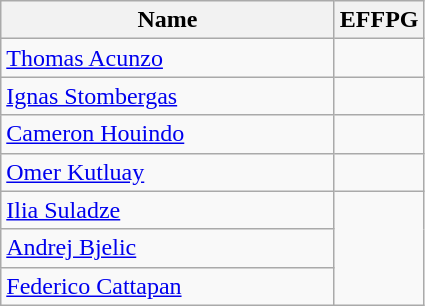<table class=wikitable>
<tr>
<th width=215>Name</th>
<th>EFFPG</th>
</tr>
<tr>
<td> <a href='#'>Thomas Acunzo</a></td>
<td></td>
</tr>
<tr>
<td> <a href='#'>Ignas Stombergas</a></td>
<td></td>
</tr>
<tr>
<td> <a href='#'>Cameron Houindo</a></td>
<td></td>
</tr>
<tr>
<td> <a href='#'>Omer Kutluay</a></td>
<td></td>
</tr>
<tr>
<td> <a href='#'>Ilia Suladze</a></td>
<td rowspan=3></td>
</tr>
<tr>
<td> <a href='#'>Andrej Bjelic</a></td>
</tr>
<tr>
<td> <a href='#'>Federico Cattapan</a></td>
</tr>
</table>
